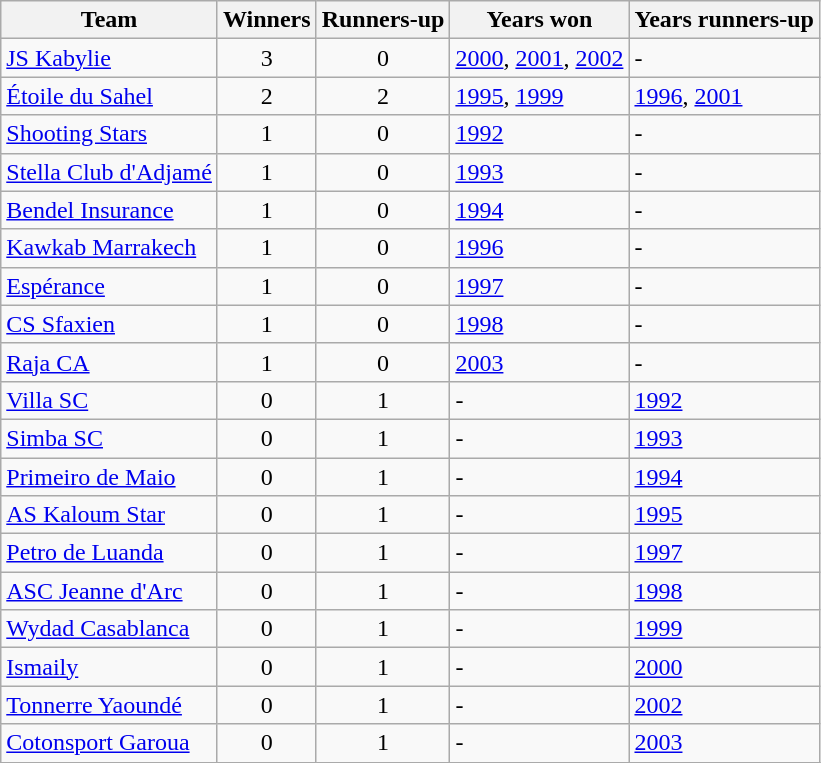<table class="wikitable sortable">
<tr>
<th>Team</th>
<th>Winners</th>
<th>Runners-up</th>
<th>Years won</th>
<th>Years runners-up</th>
</tr>
<tr>
<td> <a href='#'>JS Kabylie</a></td>
<td align=center>3</td>
<td align=center>0</td>
<td><a href='#'>2000</a>, <a href='#'>2001</a>, <a href='#'>2002</a></td>
<td>-</td>
</tr>
<tr>
<td> <a href='#'>Étoile du Sahel</a></td>
<td align=center>2</td>
<td align=center>2</td>
<td><a href='#'>1995</a>, <a href='#'>1999</a></td>
<td><a href='#'>1996</a>, <a href='#'>2001</a></td>
</tr>
<tr>
<td> <a href='#'>Shooting Stars</a></td>
<td align=center>1</td>
<td align=center>0</td>
<td><a href='#'>1992</a></td>
<td>-</td>
</tr>
<tr>
<td> <a href='#'>Stella Club d'Adjamé</a></td>
<td align=center>1</td>
<td align=center>0</td>
<td><a href='#'>1993</a></td>
<td>-</td>
</tr>
<tr>
<td> <a href='#'>Bendel Insurance</a></td>
<td align=center>1</td>
<td align=center>0</td>
<td><a href='#'>1994</a></td>
<td>-</td>
</tr>
<tr>
<td> <a href='#'>Kawkab Marrakech</a></td>
<td align=center>1</td>
<td align=center>0</td>
<td><a href='#'>1996</a></td>
<td>-</td>
</tr>
<tr>
<td> <a href='#'>Espérance</a></td>
<td align=center>1</td>
<td align=center>0</td>
<td><a href='#'>1997</a></td>
<td>-</td>
</tr>
<tr>
<td> <a href='#'>CS Sfaxien</a></td>
<td align=center>1</td>
<td align=center>0</td>
<td><a href='#'>1998</a></td>
<td>-</td>
</tr>
<tr>
<td> <a href='#'>Raja CA</a></td>
<td align=center>1</td>
<td align=center>0</td>
<td><a href='#'>2003</a></td>
<td>-</td>
</tr>
<tr>
<td> <a href='#'>Villa SC</a></td>
<td align=center>0</td>
<td align=center>1</td>
<td>-</td>
<td><a href='#'>1992</a></td>
</tr>
<tr>
<td> <a href='#'>Simba SC</a></td>
<td align="center">0</td>
<td align=center>1</td>
<td>-</td>
<td><a href='#'>1993</a></td>
</tr>
<tr>
<td> <a href='#'>Primeiro de Maio</a></td>
<td align=center>0</td>
<td align=center>1</td>
<td>-</td>
<td><a href='#'>1994</a></td>
</tr>
<tr>
<td> <a href='#'>AS Kaloum Star</a></td>
<td align=center>0</td>
<td align=center>1</td>
<td>-</td>
<td><a href='#'>1995</a></td>
</tr>
<tr>
<td> <a href='#'>Petro de Luanda</a></td>
<td align=center>0</td>
<td align=center>1</td>
<td>-</td>
<td><a href='#'>1997</a></td>
</tr>
<tr>
<td> <a href='#'>ASC Jeanne d'Arc</a></td>
<td align=center>0</td>
<td align=center>1</td>
<td>-</td>
<td><a href='#'>1998</a></td>
</tr>
<tr>
<td> <a href='#'>Wydad Casablanca</a></td>
<td align=center>0</td>
<td align=center>1</td>
<td>-</td>
<td><a href='#'>1999</a></td>
</tr>
<tr>
<td> <a href='#'>Ismaily</a></td>
<td align=center>0</td>
<td align=center>1</td>
<td>-</td>
<td><a href='#'>2000</a></td>
</tr>
<tr>
<td> <a href='#'>Tonnerre Yaoundé</a></td>
<td align=center>0</td>
<td align=center>1</td>
<td>-</td>
<td><a href='#'>2002</a></td>
</tr>
<tr>
<td> <a href='#'>Cotonsport Garoua</a></td>
<td align=center>0</td>
<td align=center>1</td>
<td>-</td>
<td><a href='#'>2003</a></td>
</tr>
<tr>
</tr>
</table>
